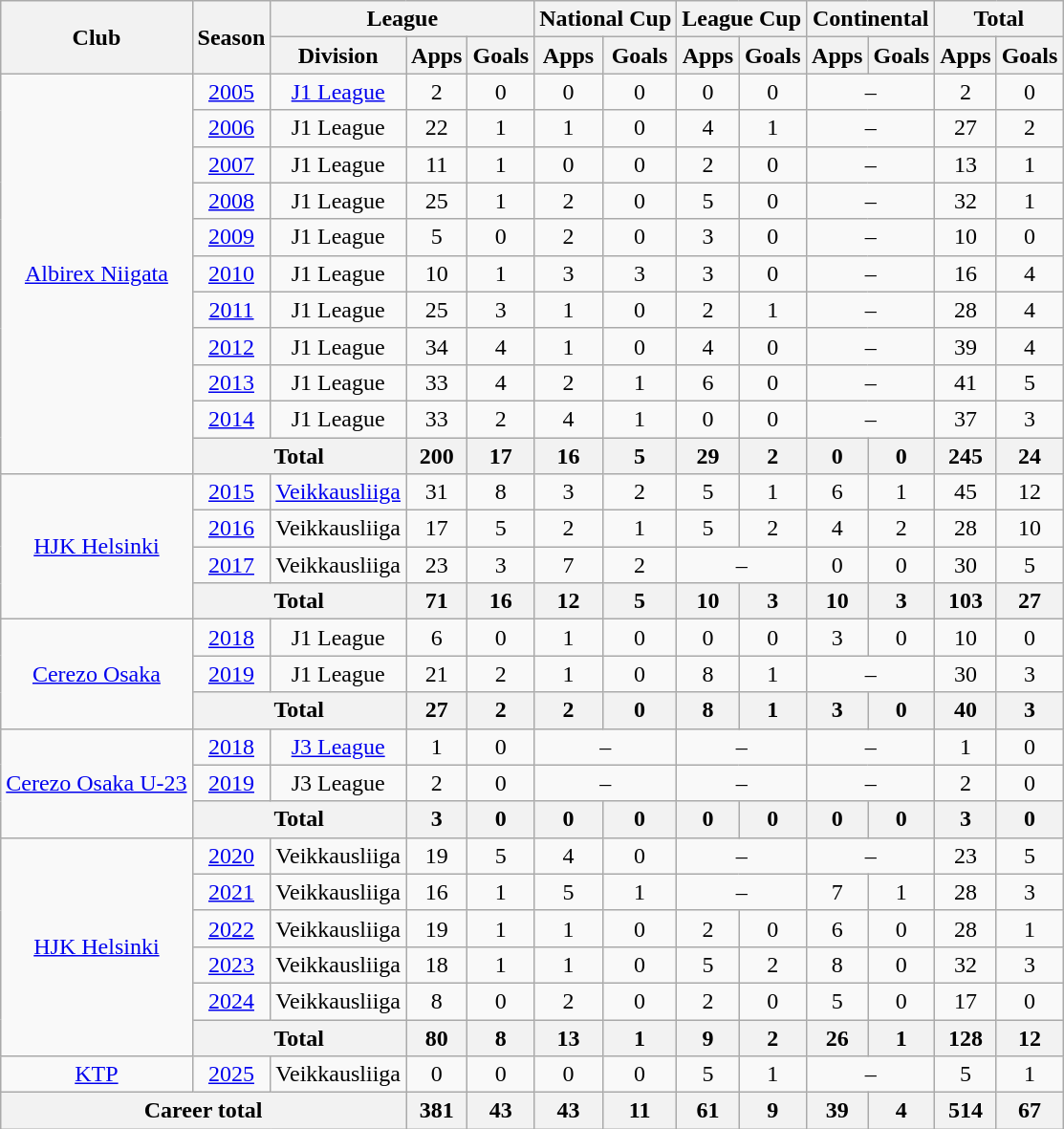<table class="wikitable" style="text-align:center">
<tr>
<th rowspan="2">Club</th>
<th rowspan="2">Season</th>
<th colspan="3">League</th>
<th colspan="2">National Cup</th>
<th colspan="2">League Cup</th>
<th colspan="2">Continental</th>
<th colspan="2">Total</th>
</tr>
<tr>
<th>Division</th>
<th>Apps</th>
<th>Goals</th>
<th>Apps</th>
<th>Goals</th>
<th>Apps</th>
<th>Goals</th>
<th>Apps</th>
<th>Goals</th>
<th>Apps</th>
<th>Goals</th>
</tr>
<tr>
<td rowspan="11"><a href='#'>Albirex Niigata</a></td>
<td><a href='#'>2005</a></td>
<td><a href='#'>J1 League</a></td>
<td>2</td>
<td>0</td>
<td>0</td>
<td>0</td>
<td>0</td>
<td>0</td>
<td colspan="2">–</td>
<td>2</td>
<td>0</td>
</tr>
<tr>
<td><a href='#'>2006</a></td>
<td>J1 League</td>
<td>22</td>
<td>1</td>
<td>1</td>
<td>0</td>
<td>4</td>
<td>1</td>
<td colspan="2">–</td>
<td>27</td>
<td>2</td>
</tr>
<tr>
<td><a href='#'>2007</a></td>
<td>J1 League</td>
<td>11</td>
<td>1</td>
<td>0</td>
<td>0</td>
<td>2</td>
<td>0</td>
<td colspan="2">–</td>
<td>13</td>
<td>1</td>
</tr>
<tr>
<td><a href='#'>2008</a></td>
<td>J1 League</td>
<td>25</td>
<td>1</td>
<td>2</td>
<td>0</td>
<td>5</td>
<td>0</td>
<td colspan="2">–</td>
<td>32</td>
<td>1</td>
</tr>
<tr>
<td><a href='#'>2009</a></td>
<td>J1 League</td>
<td>5</td>
<td>0</td>
<td>2</td>
<td>0</td>
<td>3</td>
<td>0</td>
<td colspan="2">–</td>
<td>10</td>
<td>0</td>
</tr>
<tr>
<td><a href='#'>2010</a></td>
<td>J1 League</td>
<td>10</td>
<td>1</td>
<td>3</td>
<td>3</td>
<td>3</td>
<td>0</td>
<td colspan="2">–</td>
<td>16</td>
<td>4</td>
</tr>
<tr>
<td><a href='#'>2011</a></td>
<td>J1 League</td>
<td>25</td>
<td>3</td>
<td>1</td>
<td>0</td>
<td>2</td>
<td>1</td>
<td colspan="2">–</td>
<td>28</td>
<td>4</td>
</tr>
<tr>
<td><a href='#'>2012</a></td>
<td>J1 League</td>
<td>34</td>
<td>4</td>
<td>1</td>
<td>0</td>
<td>4</td>
<td>0</td>
<td colspan="2">–</td>
<td>39</td>
<td>4</td>
</tr>
<tr>
<td><a href='#'>2013</a></td>
<td>J1 League</td>
<td>33</td>
<td>4</td>
<td>2</td>
<td>1</td>
<td>6</td>
<td>0</td>
<td colspan="2">–</td>
<td>41</td>
<td>5</td>
</tr>
<tr>
<td><a href='#'>2014</a></td>
<td>J1 League</td>
<td>33</td>
<td>2</td>
<td>4</td>
<td>1</td>
<td>0</td>
<td>0</td>
<td colspan="2">–</td>
<td>37</td>
<td>3</td>
</tr>
<tr>
<th colspan="2">Total</th>
<th>200</th>
<th>17</th>
<th>16</th>
<th>5</th>
<th>29</th>
<th>2</th>
<th>0</th>
<th>0</th>
<th>245</th>
<th>24</th>
</tr>
<tr>
<td rowspan="4"><a href='#'>HJK Helsinki</a></td>
<td><a href='#'>2015</a></td>
<td><a href='#'>Veikkausliiga</a></td>
<td>31</td>
<td>8</td>
<td>3</td>
<td>2</td>
<td>5</td>
<td>1</td>
<td>6</td>
<td>1</td>
<td>45</td>
<td>12</td>
</tr>
<tr>
<td><a href='#'>2016</a></td>
<td>Veikkausliiga</td>
<td>17</td>
<td>5</td>
<td>2</td>
<td>1</td>
<td>5</td>
<td>2</td>
<td>4</td>
<td>2</td>
<td>28</td>
<td>10</td>
</tr>
<tr>
<td><a href='#'>2017</a></td>
<td>Veikkausliiga</td>
<td>23</td>
<td>3</td>
<td>7</td>
<td>2</td>
<td colspan="2">–</td>
<td>0</td>
<td>0</td>
<td>30</td>
<td>5</td>
</tr>
<tr>
<th colspan="2">Total</th>
<th>71</th>
<th>16</th>
<th>12</th>
<th>5</th>
<th>10</th>
<th>3</th>
<th>10</th>
<th>3</th>
<th>103</th>
<th>27</th>
</tr>
<tr>
<td rowspan="3"><a href='#'>Cerezo Osaka</a></td>
<td><a href='#'>2018</a></td>
<td>J1 League</td>
<td>6</td>
<td>0</td>
<td>1</td>
<td>0</td>
<td>0</td>
<td>0</td>
<td>3</td>
<td>0</td>
<td>10</td>
<td>0</td>
</tr>
<tr>
<td><a href='#'>2019</a></td>
<td>J1 League</td>
<td>21</td>
<td>2</td>
<td>1</td>
<td>0</td>
<td>8</td>
<td>1</td>
<td colspan="2">–</td>
<td>30</td>
<td>3</td>
</tr>
<tr>
<th colspan="2">Total</th>
<th>27</th>
<th>2</th>
<th>2</th>
<th>0</th>
<th>8</th>
<th>1</th>
<th>3</th>
<th>0</th>
<th>40</th>
<th>3</th>
</tr>
<tr>
<td rowspan="3"><a href='#'>Cerezo Osaka U-23</a></td>
<td><a href='#'>2018</a></td>
<td><a href='#'>J3 League</a></td>
<td>1</td>
<td>0</td>
<td colspan="2">–</td>
<td colspan="2">–</td>
<td colspan="2">–</td>
<td>1</td>
<td>0</td>
</tr>
<tr>
<td><a href='#'>2019</a></td>
<td>J3 League</td>
<td>2</td>
<td>0</td>
<td colspan="2">–</td>
<td colspan="2">–</td>
<td colspan="2">–</td>
<td>2</td>
<td>0</td>
</tr>
<tr>
<th colspan="2">Total</th>
<th>3</th>
<th>0</th>
<th>0</th>
<th>0</th>
<th>0</th>
<th>0</th>
<th>0</th>
<th>0</th>
<th>3</th>
<th>0</th>
</tr>
<tr>
<td rowspan="6"><a href='#'>HJK Helsinki</a></td>
<td><a href='#'>2020</a></td>
<td>Veikkausliiga</td>
<td>19</td>
<td>5</td>
<td>4</td>
<td>0</td>
<td colspan="2">–</td>
<td colspan="2">–</td>
<td>23</td>
<td>5</td>
</tr>
<tr>
<td><a href='#'>2021</a></td>
<td>Veikkausliiga</td>
<td>16</td>
<td>1</td>
<td>5</td>
<td>1</td>
<td colspan="2">–</td>
<td>7</td>
<td>1</td>
<td>28</td>
<td>3</td>
</tr>
<tr>
<td><a href='#'>2022</a></td>
<td>Veikkausliiga</td>
<td>19</td>
<td>1</td>
<td>1</td>
<td>0</td>
<td>2</td>
<td>0</td>
<td>6</td>
<td>0</td>
<td>28</td>
<td>1</td>
</tr>
<tr>
<td><a href='#'>2023</a></td>
<td>Veikkausliiga</td>
<td>18</td>
<td>1</td>
<td>1</td>
<td>0</td>
<td>5</td>
<td>2</td>
<td>8</td>
<td>0</td>
<td>32</td>
<td>3</td>
</tr>
<tr>
<td><a href='#'>2024</a></td>
<td>Veikkausliiga</td>
<td>8</td>
<td>0</td>
<td>2</td>
<td>0</td>
<td>2</td>
<td>0</td>
<td>5</td>
<td>0</td>
<td>17</td>
<td>0</td>
</tr>
<tr>
<th colspan="2">Total</th>
<th>80</th>
<th>8</th>
<th>13</th>
<th>1</th>
<th>9</th>
<th>2</th>
<th>26</th>
<th>1</th>
<th>128</th>
<th>12</th>
</tr>
<tr>
<td><a href='#'>KTP</a></td>
<td><a href='#'>2025</a></td>
<td>Veikkausliiga</td>
<td>0</td>
<td>0</td>
<td>0</td>
<td>0</td>
<td>5</td>
<td>1</td>
<td colspan=2>–</td>
<td>5</td>
<td>1</td>
</tr>
<tr>
<th colspan="3">Career total</th>
<th>381</th>
<th>43</th>
<th>43</th>
<th>11</th>
<th>61</th>
<th>9</th>
<th>39</th>
<th>4</th>
<th>514</th>
<th>67</th>
</tr>
</table>
